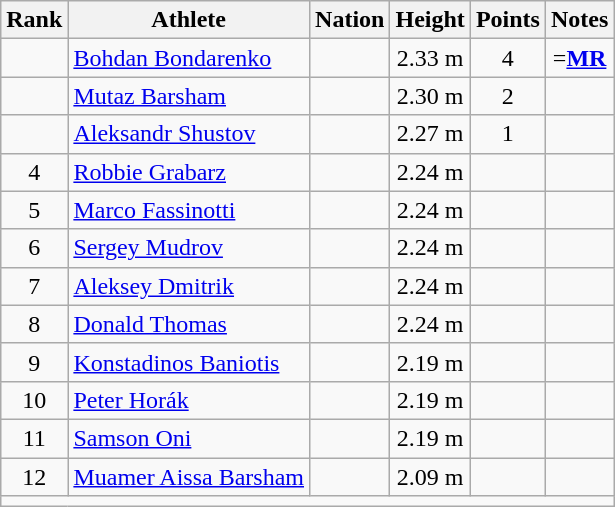<table class="wikitable mw-datatable sortable" style="text-align:center;">
<tr>
<th>Rank</th>
<th>Athlete</th>
<th>Nation</th>
<th>Height</th>
<th>Points</th>
<th>Notes</th>
</tr>
<tr>
<td></td>
<td align=left><a href='#'>Bohdan Bondarenko</a></td>
<td align=left></td>
<td>2.33 m</td>
<td>4</td>
<td>=<strong><a href='#'>MR</a></strong></td>
</tr>
<tr>
<td></td>
<td align=left><a href='#'>Mutaz Barsham</a></td>
<td align=left></td>
<td>2.30 m</td>
<td>2</td>
<td></td>
</tr>
<tr>
<td></td>
<td align=left><a href='#'>Aleksandr Shustov</a></td>
<td align=left></td>
<td>2.27 m</td>
<td>1</td>
<td></td>
</tr>
<tr>
<td>4</td>
<td align=left><a href='#'>Robbie Grabarz</a></td>
<td align=left></td>
<td>2.24 m</td>
<td></td>
<td></td>
</tr>
<tr>
<td>5</td>
<td align=left><a href='#'>Marco Fassinotti</a></td>
<td align=left></td>
<td>2.24 m</td>
<td></td>
<td></td>
</tr>
<tr>
<td>6</td>
<td align=left><a href='#'>Sergey Mudrov</a></td>
<td align=left></td>
<td>2.24 m</td>
<td></td>
<td></td>
</tr>
<tr>
<td>7</td>
<td align=left><a href='#'>Aleksey Dmitrik</a></td>
<td align=left></td>
<td>2.24 m</td>
<td></td>
<td></td>
</tr>
<tr>
<td>8</td>
<td align=left><a href='#'>Donald Thomas</a></td>
<td align=left></td>
<td>2.24 m</td>
<td></td>
<td></td>
</tr>
<tr>
<td>9</td>
<td align=left><a href='#'>Konstadinos Baniotis</a></td>
<td align=left></td>
<td>2.19 m</td>
<td></td>
<td></td>
</tr>
<tr>
<td>10</td>
<td align=left><a href='#'>Peter Horák</a></td>
<td align=left></td>
<td>2.19 m</td>
<td></td>
<td></td>
</tr>
<tr>
<td>11</td>
<td align=left><a href='#'>Samson Oni</a></td>
<td align=left></td>
<td>2.19 m</td>
<td></td>
<td></td>
</tr>
<tr>
<td>12</td>
<td align=left><a href='#'>Muamer Aissa Barsham</a></td>
<td align=left></td>
<td>2.09 m</td>
<td></td>
<td></td>
</tr>
<tr class="sortbottom">
<td colspan=6></td>
</tr>
</table>
